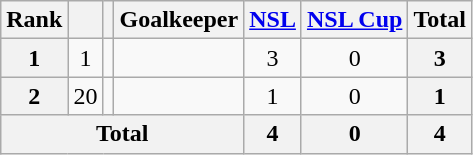<table class="wikitable sortable" style="text-align:center">
<tr>
<th>Rank</th>
<th></th>
<th></th>
<th>Goalkeeper</th>
<th><a href='#'>NSL</a></th>
<th><a href='#'>NSL Cup</a></th>
<th>Total</th>
</tr>
<tr>
<th>1</th>
<td>1</td>
<td></td>
<td align="left"></td>
<td>3</td>
<td>0</td>
<th>3</th>
</tr>
<tr>
<th>2</th>
<td>20</td>
<td></td>
<td align="left"></td>
<td>1</td>
<td>0</td>
<th>1</th>
</tr>
<tr>
<th colspan="4">Total</th>
<th>4</th>
<th>0</th>
<th>4</th>
</tr>
</table>
